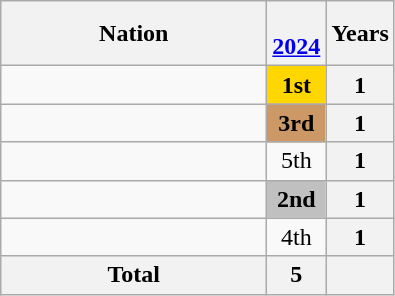<table class="wikitable" style="text-align:center; font-size:100%">
<tr>
<th width=170>Nation</th>
<th><br><a href='#'>2024</a></th>
<th>Years</th>
</tr>
<tr>
<td align=left></td>
<td bgcolor=gold><strong>1st</strong></td>
<th>1</th>
</tr>
<tr>
<td align=left></td>
<td bgcolor=#cc9966><strong>3rd</strong></td>
<th>1</th>
</tr>
<tr>
<td align=left></td>
<td>5th</td>
<th>1</th>
</tr>
<tr>
<td align=left></td>
<td bgcolor=silver><strong>2nd</strong></td>
<th>1</th>
</tr>
<tr>
<td align=left></td>
<td>4th</td>
<th>1</th>
</tr>
<tr>
<th>Total</th>
<th>5</th>
<th></th>
</tr>
</table>
